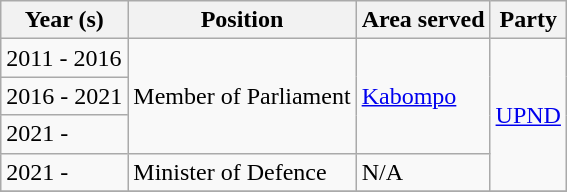<table class="wikitable">
<tr>
<th>Year (s)</th>
<th>Position</th>
<th>Area served</th>
<th>Party</th>
</tr>
<tr>
<td>2011 - 2016</td>
<td rowspan="3">Member of Parliament</td>
<td rowspan="3"><a href='#'>Kabompo</a></td>
<td rowspan="4"><a href='#'>UPND</a></td>
</tr>
<tr>
<td>2016 - 2021</td>
</tr>
<tr>
<td>2021 -</td>
</tr>
<tr>
<td>2021 -</td>
<td>Minister of Defence</td>
<td>N/A</td>
</tr>
<tr>
</tr>
</table>
